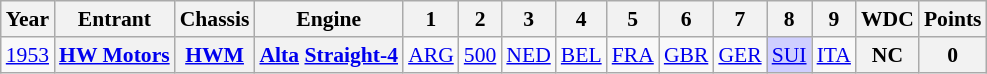<table class="wikitable" style="text-align:center; font-size:90%">
<tr>
<th>Year</th>
<th>Entrant</th>
<th>Chassis</th>
<th>Engine</th>
<th>1</th>
<th>2</th>
<th>3</th>
<th>4</th>
<th>5</th>
<th>6</th>
<th>7</th>
<th>8</th>
<th>9</th>
<th>WDC</th>
<th>Points</th>
</tr>
<tr>
<td><a href='#'>1953</a></td>
<th><a href='#'>HW Motors</a></th>
<th><a href='#'>HWM</a></th>
<th><a href='#'>Alta</a> <a href='#'>Straight-4</a></th>
<td><a href='#'>ARG</a></td>
<td><a href='#'>500</a></td>
<td><a href='#'>NED</a></td>
<td><a href='#'>BEL</a></td>
<td><a href='#'>FRA</a></td>
<td><a href='#'>GBR</a></td>
<td><a href='#'>GER</a></td>
<td style="background:#CFCFFF;"><a href='#'>SUI</a><br></td>
<td><a href='#'>ITA</a></td>
<th>NC</th>
<th>0</th>
</tr>
</table>
